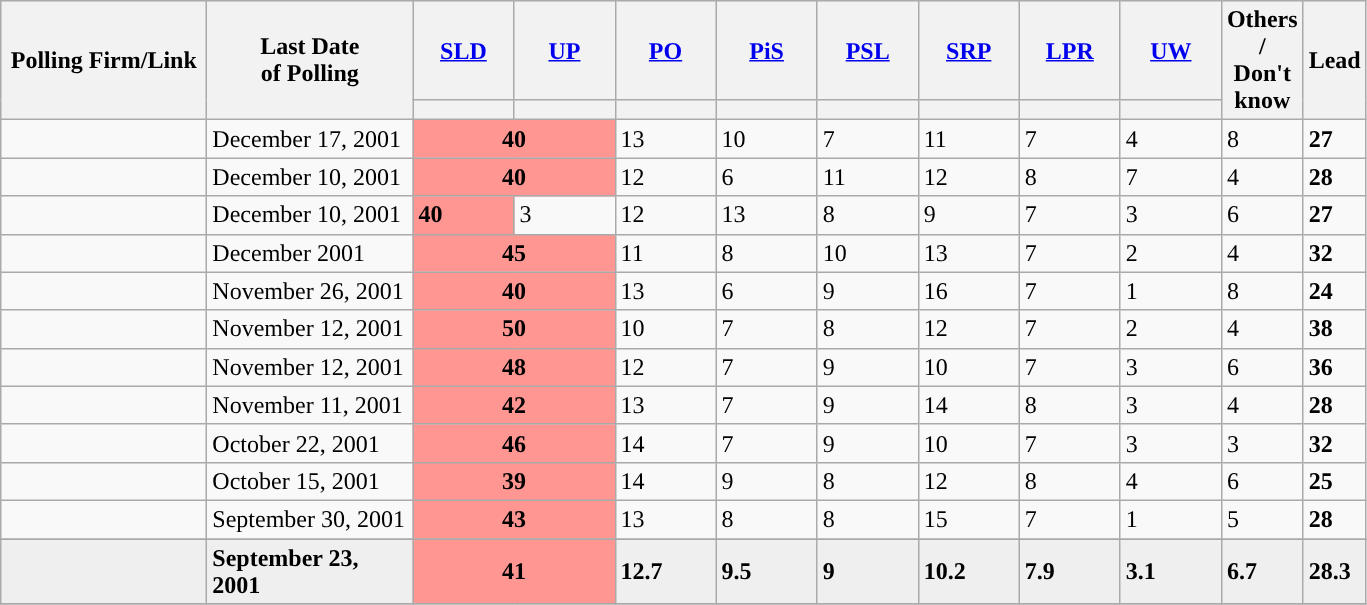<table class="wikitable sortable collapsible">
<tr style="height:42px; text-align:center; background-color:#E9E9E9">
<th rowspan="2" style="width:130px;">Polling Firm/Link</th>
<th rowspan="2" data-sort-type="date" style="width:130px;">Last Date<br>of Polling</th>
<th style="width:60px;" class="unsortable"><a href='#'>SLD</a></th>
<th style="width:60px;" class="unsortable"><a href='#'>UP</a></th>
<th style="width:60px;" class="unsortable"><a href='#'>PO</a></th>
<th style="width:60px;" class="unsortable"><a href='#'>PiS</a></th>
<th style="width:60px;" class="unsortable"><a href='#'>PSL</a></th>
<th style="width:60px;" class="unsortable"><a href='#'>SRP</a></th>
<th style="width:60px;" class="unsortable"><a href='#'>LPR</a></th>
<th style="width:60px;" class="unsortable"><a href='#'>UW</a></th>
<th rowspan="2" data-sort-type="number" style="width:40px;">Others /<br>Don't know</th>
<th rowspan="2" data-sort-type="number" style="width:30px;">Lead</th>
</tr>
<tr>
<th data-sort-type="number" style="height:1px; background:"></th>
<th data-sort-type="number" style="height:1px; background:"></th>
<th data-sort-type="number" style="height:1px; background:"></th>
<th data-sort-type="number" style="height:1px; background:"></th>
<th data-sort-type="number" style="height:1px; background:"></th>
<th data-sort-type="number" style="height:1px; background:"></th>
<th data-sort-type="number" style="height:1px; background:"></th>
<th data-sort-type="number" style="height:1px; background:"></th>
</tr>
<tr>
<td></td>
<td>December 17, 2001</td>
<td colspan=2 align=center style="background:#FF9691"><strong>40</strong></td>
<td>13</td>
<td>10</td>
<td>7</td>
<td>11</td>
<td>7</td>
<td>4</td>
<td>8</td>
<td style="background:"><strong>27</strong></td>
</tr>
<tr>
<td></td>
<td>December 10, 2001</td>
<td colspan=2 align=center style="background:#FF9691"><strong>40</strong></td>
<td>12</td>
<td>6</td>
<td>11</td>
<td>12</td>
<td>8</td>
<td>7</td>
<td>4</td>
<td style="background:"><strong>28</strong></td>
</tr>
<tr>
<td></td>
<td>December 10, 2001</td>
<td style="background:#FF9691"><strong>40</strong></td>
<td>3</td>
<td>12</td>
<td>13</td>
<td>8</td>
<td>9</td>
<td>7</td>
<td>3</td>
<td>6</td>
<td style="background:"><strong>27</strong></td>
</tr>
<tr>
<td></td>
<td>December 2001</td>
<td colspan=2 align=center style="background:#FF9691"><strong>45</strong></td>
<td>11</td>
<td>8</td>
<td>10</td>
<td>13</td>
<td>7</td>
<td>2</td>
<td>4</td>
<td style="background:"><strong>32</strong></td>
</tr>
<tr>
<td></td>
<td>November 26, 2001</td>
<td colspan=2 align=center style="background:#FF9691"><strong>40</strong></td>
<td>13</td>
<td>6</td>
<td>9</td>
<td>16</td>
<td>7</td>
<td>1</td>
<td>8</td>
<td style="background:"><strong>24</strong></td>
</tr>
<tr>
<td></td>
<td>November 12, 2001</td>
<td colspan=2 align=center style="background:#FF9691"><strong>50</strong></td>
<td>10</td>
<td>7</td>
<td>8</td>
<td>12</td>
<td>7</td>
<td>2</td>
<td>4</td>
<td style="background:"><strong>38</strong></td>
</tr>
<tr>
<td></td>
<td>November 12, 2001</td>
<td colspan=2 align=center style="background:#FF9691"><strong>48</strong></td>
<td>12</td>
<td>7</td>
<td>9</td>
<td>10</td>
<td>7</td>
<td>3</td>
<td>6</td>
<td style="background:"><strong>36</strong></td>
</tr>
<tr>
<td></td>
<td>November 11, 2001</td>
<td colspan=2 align=center style="background:#FF9691"><strong>42</strong></td>
<td>13</td>
<td>7</td>
<td>9</td>
<td>14</td>
<td>8</td>
<td>3</td>
<td>4</td>
<td style="background:"><strong>28</strong></td>
</tr>
<tr>
<td></td>
<td>October 22, 2001</td>
<td colspan=2 align=center style="background:#FF9691"><strong>46</strong></td>
<td>14</td>
<td>7</td>
<td>9</td>
<td>10</td>
<td>7</td>
<td>3</td>
<td>3</td>
<td style="background:"><strong>32</strong></td>
</tr>
<tr>
<td></td>
<td>October 15, 2001</td>
<td colspan=2 align=center style="background:#FF9691"><strong>39</strong></td>
<td>14</td>
<td>9</td>
<td>8</td>
<td>12</td>
<td>8</td>
<td>4</td>
<td>6</td>
<td style="background:"><strong>25</strong></td>
</tr>
<tr>
<td></td>
<td>September 30, 2001</td>
<td colspan=2 align=center style="background:#FF9691"><strong>43</strong></td>
<td>13</td>
<td>8</td>
<td>8</td>
<td>15</td>
<td>7</td>
<td>1</td>
<td>5</td>
<td style="background:"><strong>28</strong></td>
</tr>
<tr>
</tr>
<tr style="background:#EFEFEF; font-weight:bold;">
<td></td>
<td>September 23, 2001</td>
<td colspan=2 align=center style="background:#FF9691">41</td>
<td>12.7</td>
<td>9.5</td>
<td>9</td>
<td>10.2</td>
<td>7.9</td>
<td>3.1</td>
<td>6.7</td>
<td style="background:"><strong>28.3</strong></td>
</tr>
<tr>
</tr>
</table>
